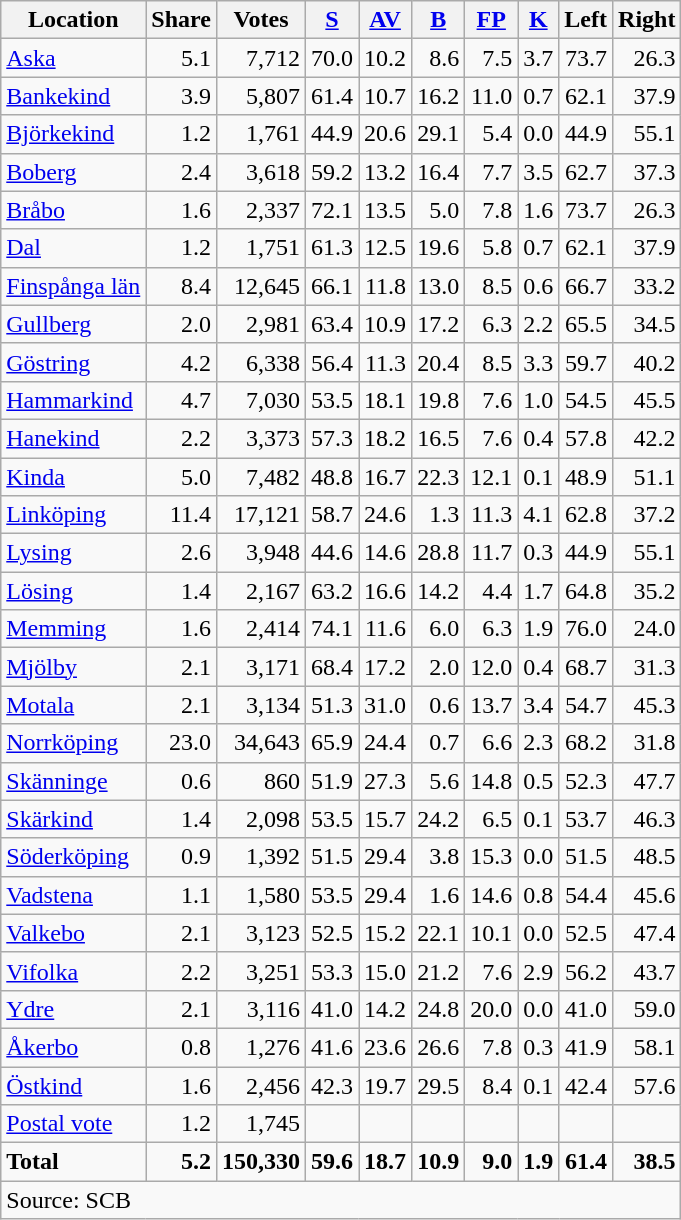<table class="wikitable sortable" style=text-align:right>
<tr>
<th>Location</th>
<th>Share</th>
<th>Votes</th>
<th><a href='#'>S</a></th>
<th><a href='#'>AV</a></th>
<th><a href='#'>B</a></th>
<th><a href='#'>FP</a></th>
<th><a href='#'>K</a></th>
<th>Left</th>
<th>Right</th>
</tr>
<tr>
<td align=left><a href='#'>Aska</a></td>
<td>5.1</td>
<td>7,712</td>
<td>70.0</td>
<td>10.2</td>
<td>8.6</td>
<td>7.5</td>
<td>3.7</td>
<td>73.7</td>
<td>26.3</td>
</tr>
<tr>
<td align=left><a href='#'>Bankekind</a></td>
<td>3.9</td>
<td>5,807</td>
<td>61.4</td>
<td>10.7</td>
<td>16.2</td>
<td>11.0</td>
<td>0.7</td>
<td>62.1</td>
<td>37.9</td>
</tr>
<tr>
<td align=left><a href='#'>Björkekind</a></td>
<td>1.2</td>
<td>1,761</td>
<td>44.9</td>
<td>20.6</td>
<td>29.1</td>
<td>5.4</td>
<td>0.0</td>
<td>44.9</td>
<td>55.1</td>
</tr>
<tr>
<td align=left><a href='#'>Boberg</a></td>
<td>2.4</td>
<td>3,618</td>
<td>59.2</td>
<td>13.2</td>
<td>16.4</td>
<td>7.7</td>
<td>3.5</td>
<td>62.7</td>
<td>37.3</td>
</tr>
<tr>
<td align=left><a href='#'>Bråbo</a></td>
<td>1.6</td>
<td>2,337</td>
<td>72.1</td>
<td>13.5</td>
<td>5.0</td>
<td>7.8</td>
<td>1.6</td>
<td>73.7</td>
<td>26.3</td>
</tr>
<tr>
<td align=left><a href='#'>Dal</a></td>
<td>1.2</td>
<td>1,751</td>
<td>61.3</td>
<td>12.5</td>
<td>19.6</td>
<td>5.8</td>
<td>0.7</td>
<td>62.1</td>
<td>37.9</td>
</tr>
<tr>
<td align=left><a href='#'>Finspånga län</a></td>
<td>8.4</td>
<td>12,645</td>
<td>66.1</td>
<td>11.8</td>
<td>13.0</td>
<td>8.5</td>
<td>0.6</td>
<td>66.7</td>
<td>33.2</td>
</tr>
<tr>
<td align=left><a href='#'>Gullberg</a></td>
<td>2.0</td>
<td>2,981</td>
<td>63.4</td>
<td>10.9</td>
<td>17.2</td>
<td>6.3</td>
<td>2.2</td>
<td>65.5</td>
<td>34.5</td>
</tr>
<tr>
<td align=left><a href='#'>Göstring</a></td>
<td>4.2</td>
<td>6,338</td>
<td>56.4</td>
<td>11.3</td>
<td>20.4</td>
<td>8.5</td>
<td>3.3</td>
<td>59.7</td>
<td>40.2</td>
</tr>
<tr>
<td align=left><a href='#'>Hammarkind</a></td>
<td>4.7</td>
<td>7,030</td>
<td>53.5</td>
<td>18.1</td>
<td>19.8</td>
<td>7.6</td>
<td>1.0</td>
<td>54.5</td>
<td>45.5</td>
</tr>
<tr>
<td align=left><a href='#'>Hanekind</a></td>
<td>2.2</td>
<td>3,373</td>
<td>57.3</td>
<td>18.2</td>
<td>16.5</td>
<td>7.6</td>
<td>0.4</td>
<td>57.8</td>
<td>42.2</td>
</tr>
<tr>
<td align=left><a href='#'>Kinda</a></td>
<td>5.0</td>
<td>7,482</td>
<td>48.8</td>
<td>16.7</td>
<td>22.3</td>
<td>12.1</td>
<td>0.1</td>
<td>48.9</td>
<td>51.1</td>
</tr>
<tr>
<td align=left><a href='#'>Linköping</a></td>
<td>11.4</td>
<td>17,121</td>
<td>58.7</td>
<td>24.6</td>
<td>1.3</td>
<td>11.3</td>
<td>4.1</td>
<td>62.8</td>
<td>37.2</td>
</tr>
<tr>
<td align=left><a href='#'>Lysing</a></td>
<td>2.6</td>
<td>3,948</td>
<td>44.6</td>
<td>14.6</td>
<td>28.8</td>
<td>11.7</td>
<td>0.3</td>
<td>44.9</td>
<td>55.1</td>
</tr>
<tr>
<td align=left><a href='#'>Lösing</a></td>
<td>1.4</td>
<td>2,167</td>
<td>63.2</td>
<td>16.6</td>
<td>14.2</td>
<td>4.4</td>
<td>1.7</td>
<td>64.8</td>
<td>35.2</td>
</tr>
<tr>
<td align=left><a href='#'>Memming</a></td>
<td>1.6</td>
<td>2,414</td>
<td>74.1</td>
<td>11.6</td>
<td>6.0</td>
<td>6.3</td>
<td>1.9</td>
<td>76.0</td>
<td>24.0</td>
</tr>
<tr>
<td align=left><a href='#'>Mjölby</a></td>
<td>2.1</td>
<td>3,171</td>
<td>68.4</td>
<td>17.2</td>
<td>2.0</td>
<td>12.0</td>
<td>0.4</td>
<td>68.7</td>
<td>31.3</td>
</tr>
<tr>
<td align=left><a href='#'>Motala</a></td>
<td>2.1</td>
<td>3,134</td>
<td>51.3</td>
<td>31.0</td>
<td>0.6</td>
<td>13.7</td>
<td>3.4</td>
<td>54.7</td>
<td>45.3</td>
</tr>
<tr>
<td align=left><a href='#'>Norrköping</a></td>
<td>23.0</td>
<td>34,643</td>
<td>65.9</td>
<td>24.4</td>
<td>0.7</td>
<td>6.6</td>
<td>2.3</td>
<td>68.2</td>
<td>31.8</td>
</tr>
<tr>
<td align=left><a href='#'>Skänninge</a></td>
<td>0.6</td>
<td>860</td>
<td>51.9</td>
<td>27.3</td>
<td>5.6</td>
<td>14.8</td>
<td>0.5</td>
<td>52.3</td>
<td>47.7</td>
</tr>
<tr>
<td align=left><a href='#'>Skärkind</a></td>
<td>1.4</td>
<td>2,098</td>
<td>53.5</td>
<td>15.7</td>
<td>24.2</td>
<td>6.5</td>
<td>0.1</td>
<td>53.7</td>
<td>46.3</td>
</tr>
<tr>
<td align=left><a href='#'>Söderköping</a></td>
<td>0.9</td>
<td>1,392</td>
<td>51.5</td>
<td>29.4</td>
<td>3.8</td>
<td>15.3</td>
<td>0.0</td>
<td>51.5</td>
<td>48.5</td>
</tr>
<tr>
<td align=left><a href='#'>Vadstena</a></td>
<td>1.1</td>
<td>1,580</td>
<td>53.5</td>
<td>29.4</td>
<td>1.6</td>
<td>14.6</td>
<td>0.8</td>
<td>54.4</td>
<td>45.6</td>
</tr>
<tr>
<td align=left><a href='#'>Valkebo</a></td>
<td>2.1</td>
<td>3,123</td>
<td>52.5</td>
<td>15.2</td>
<td>22.1</td>
<td>10.1</td>
<td>0.0</td>
<td>52.5</td>
<td>47.4</td>
</tr>
<tr>
<td align=left><a href='#'>Vifolka</a></td>
<td>2.2</td>
<td>3,251</td>
<td>53.3</td>
<td>15.0</td>
<td>21.2</td>
<td>7.6</td>
<td>2.9</td>
<td>56.2</td>
<td>43.7</td>
</tr>
<tr>
<td align=left><a href='#'>Ydre</a></td>
<td>2.1</td>
<td>3,116</td>
<td>41.0</td>
<td>14.2</td>
<td>24.8</td>
<td>20.0</td>
<td>0.0</td>
<td>41.0</td>
<td>59.0</td>
</tr>
<tr>
<td align=left><a href='#'>Åkerbo</a></td>
<td>0.8</td>
<td>1,276</td>
<td>41.6</td>
<td>23.6</td>
<td>26.6</td>
<td>7.8</td>
<td>0.3</td>
<td>41.9</td>
<td>58.1</td>
</tr>
<tr>
<td align=left><a href='#'>Östkind</a></td>
<td>1.6</td>
<td>2,456</td>
<td>42.3</td>
<td>19.7</td>
<td>29.5</td>
<td>8.4</td>
<td>0.1</td>
<td>42.4</td>
<td>57.6</td>
</tr>
<tr>
<td align=left><a href='#'>Postal vote</a></td>
<td>1.2</td>
<td>1,745</td>
<td></td>
<td></td>
<td></td>
<td></td>
<td></td>
<td></td>
<td></td>
</tr>
<tr>
<td align=left><strong>Total</strong></td>
<td><strong>5.2</strong></td>
<td><strong>150,330</strong></td>
<td><strong>59.6</strong></td>
<td><strong>18.7</strong></td>
<td><strong>10.9</strong></td>
<td><strong>9.0</strong></td>
<td><strong>1.9</strong></td>
<td><strong>61.4</strong></td>
<td><strong>38.5</strong></td>
</tr>
<tr>
<td align=left colspan=10>Source: SCB </td>
</tr>
</table>
